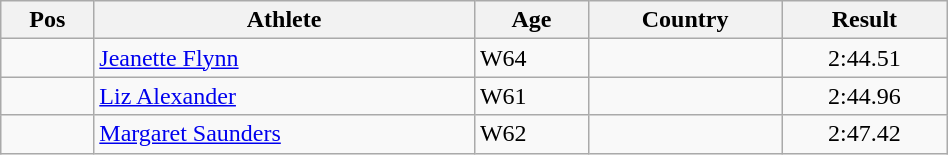<table class="wikitable"  style="text-align:center; width:50%;">
<tr>
<th>Pos</th>
<th>Athlete</th>
<th>Age</th>
<th>Country</th>
<th>Result</th>
</tr>
<tr>
<td align=center></td>
<td align=left><a href='#'>Jeanette Flynn</a></td>
<td align=left>W64</td>
<td align=left></td>
<td>2:44.51</td>
</tr>
<tr>
<td align=center></td>
<td align=left><a href='#'>Liz Alexander</a></td>
<td align=left>W61</td>
<td align=left></td>
<td>2:44.96</td>
</tr>
<tr>
<td align=center></td>
<td align=left><a href='#'>Margaret Saunders</a></td>
<td align=left>W62</td>
<td align=left></td>
<td>2:47.42</td>
</tr>
</table>
